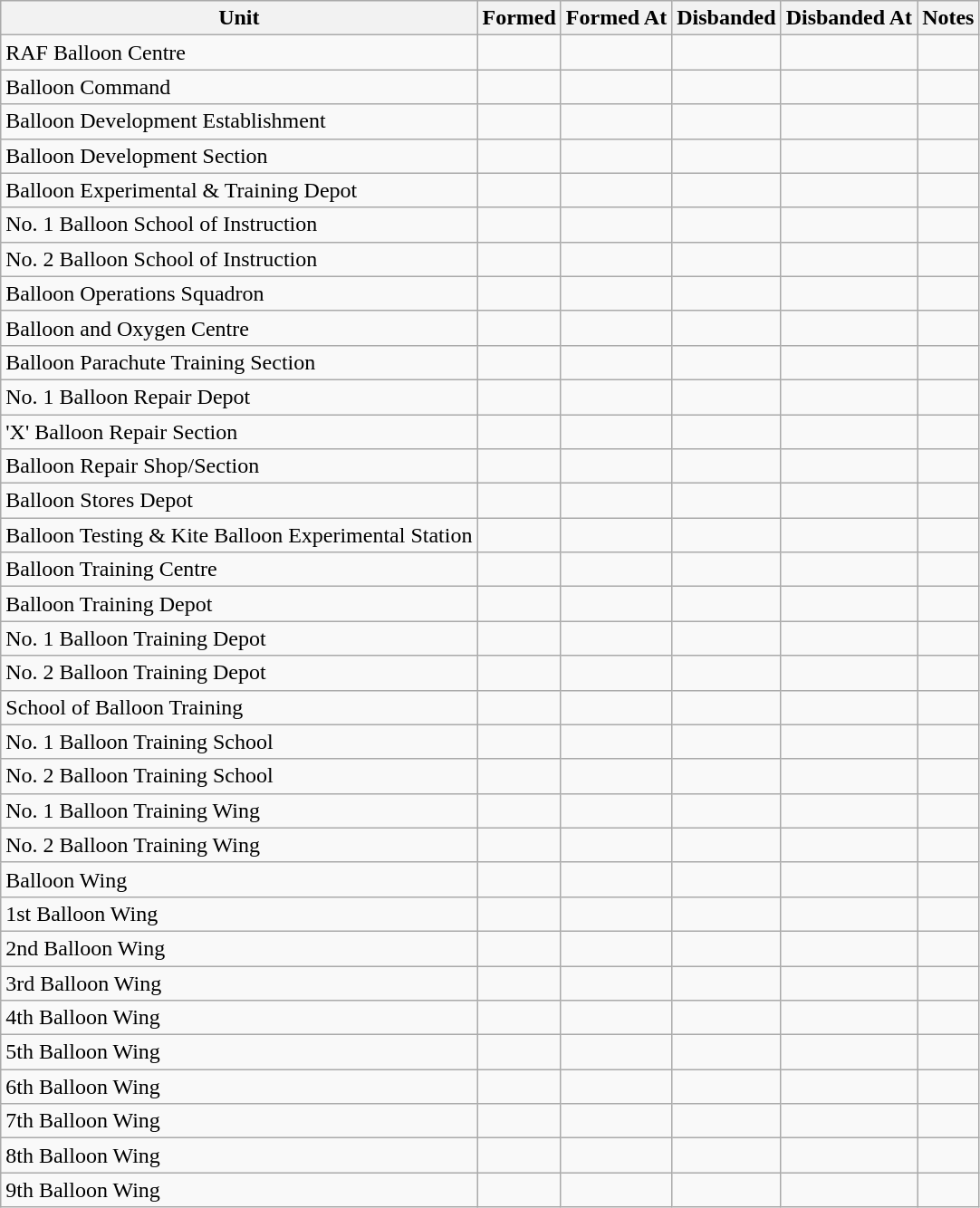<table class="wikitable sortable">
<tr>
<th>Unit</th>
<th>Formed</th>
<th>Formed At</th>
<th>Disbanded</th>
<th>Disbanded At</th>
<th>Notes</th>
</tr>
<tr>
<td>RAF Balloon Centre</td>
<td></td>
<td></td>
<td></td>
<td></td>
<td></td>
</tr>
<tr>
<td>Balloon Command</td>
<td></td>
<td></td>
<td></td>
<td></td>
<td></td>
</tr>
<tr>
<td>Balloon Development Establishment</td>
<td></td>
<td></td>
<td></td>
<td></td>
<td></td>
</tr>
<tr>
<td>Balloon Development Section</td>
<td></td>
<td></td>
<td></td>
<td></td>
<td></td>
</tr>
<tr>
<td>Balloon Experimental & Training Depot</td>
<td></td>
<td></td>
<td></td>
<td></td>
<td></td>
</tr>
<tr>
<td>No. 1 Balloon School of Instruction</td>
<td></td>
<td></td>
<td></td>
<td></td>
<td></td>
</tr>
<tr>
<td>No. 2 Balloon School of Instruction</td>
<td></td>
<td></td>
<td></td>
<td></td>
<td></td>
</tr>
<tr>
<td>Balloon Operations Squadron</td>
<td></td>
<td></td>
<td></td>
<td></td>
<td></td>
</tr>
<tr>
<td>Balloon and Oxygen Centre</td>
<td></td>
<td></td>
<td></td>
<td></td>
<td></td>
</tr>
<tr>
<td>Balloon Parachute Training Section</td>
<td></td>
<td></td>
<td></td>
<td></td>
<td></td>
</tr>
<tr>
<td>No. 1 Balloon Repair Depot</td>
<td></td>
<td></td>
<td></td>
<td></td>
<td></td>
</tr>
<tr>
<td>'X' Balloon Repair Section</td>
<td></td>
<td></td>
<td></td>
<td></td>
<td></td>
</tr>
<tr>
<td>Balloon Repair Shop/Section</td>
<td></td>
<td></td>
<td></td>
<td></td>
<td></td>
</tr>
<tr>
<td>Balloon Stores Depot</td>
<td></td>
<td></td>
<td></td>
<td></td>
<td></td>
</tr>
<tr>
<td>Balloon Testing & Kite Balloon Experimental Station</td>
<td></td>
<td></td>
<td></td>
<td></td>
<td></td>
</tr>
<tr>
<td>Balloon Training Centre</td>
<td></td>
<td></td>
<td></td>
<td></td>
<td></td>
</tr>
<tr>
<td>Balloon Training Depot</td>
<td></td>
<td></td>
<td></td>
<td></td>
<td></td>
</tr>
<tr>
<td>No. 1 Balloon Training Depot</td>
<td></td>
<td></td>
<td></td>
<td></td>
<td></td>
</tr>
<tr>
<td>No. 2 Balloon Training Depot</td>
<td></td>
<td></td>
<td></td>
<td></td>
<td></td>
</tr>
<tr>
<td>School of Balloon Training</td>
<td></td>
<td></td>
<td></td>
<td></td>
<td></td>
</tr>
<tr>
<td>No. 1 Balloon Training School</td>
<td></td>
<td></td>
<td></td>
<td></td>
<td></td>
</tr>
<tr>
<td>No. 2 Balloon Training School</td>
<td></td>
<td></td>
<td></td>
<td></td>
<td></td>
</tr>
<tr>
<td>No. 1 Balloon Training Wing</td>
<td></td>
<td></td>
<td></td>
<td></td>
<td></td>
</tr>
<tr>
<td>No. 2 Balloon Training Wing</td>
<td></td>
<td></td>
<td></td>
<td></td>
<td></td>
</tr>
<tr>
<td>Balloon Wing</td>
<td></td>
<td></td>
<td></td>
<td></td>
<td></td>
</tr>
<tr>
<td>1st Balloon Wing</td>
<td></td>
<td></td>
<td></td>
<td></td>
<td></td>
</tr>
<tr>
<td>2nd Balloon Wing</td>
<td></td>
<td></td>
<td></td>
<td></td>
<td></td>
</tr>
<tr>
<td>3rd Balloon Wing</td>
<td></td>
<td></td>
<td></td>
<td></td>
<td></td>
</tr>
<tr>
<td>4th Balloon Wing</td>
<td></td>
<td></td>
<td></td>
<td></td>
<td></td>
</tr>
<tr>
<td>5th Balloon Wing</td>
<td></td>
<td></td>
<td></td>
<td></td>
<td></td>
</tr>
<tr>
<td>6th Balloon Wing</td>
<td></td>
<td></td>
<td></td>
<td></td>
<td></td>
</tr>
<tr>
<td>7th Balloon Wing</td>
<td></td>
<td></td>
<td></td>
<td></td>
<td></td>
</tr>
<tr>
<td>8th Balloon Wing</td>
<td></td>
<td></td>
<td></td>
<td></td>
<td></td>
</tr>
<tr>
<td>9th Balloon Wing</td>
<td></td>
<td></td>
<td></td>
<td></td>
<td></td>
</tr>
</table>
